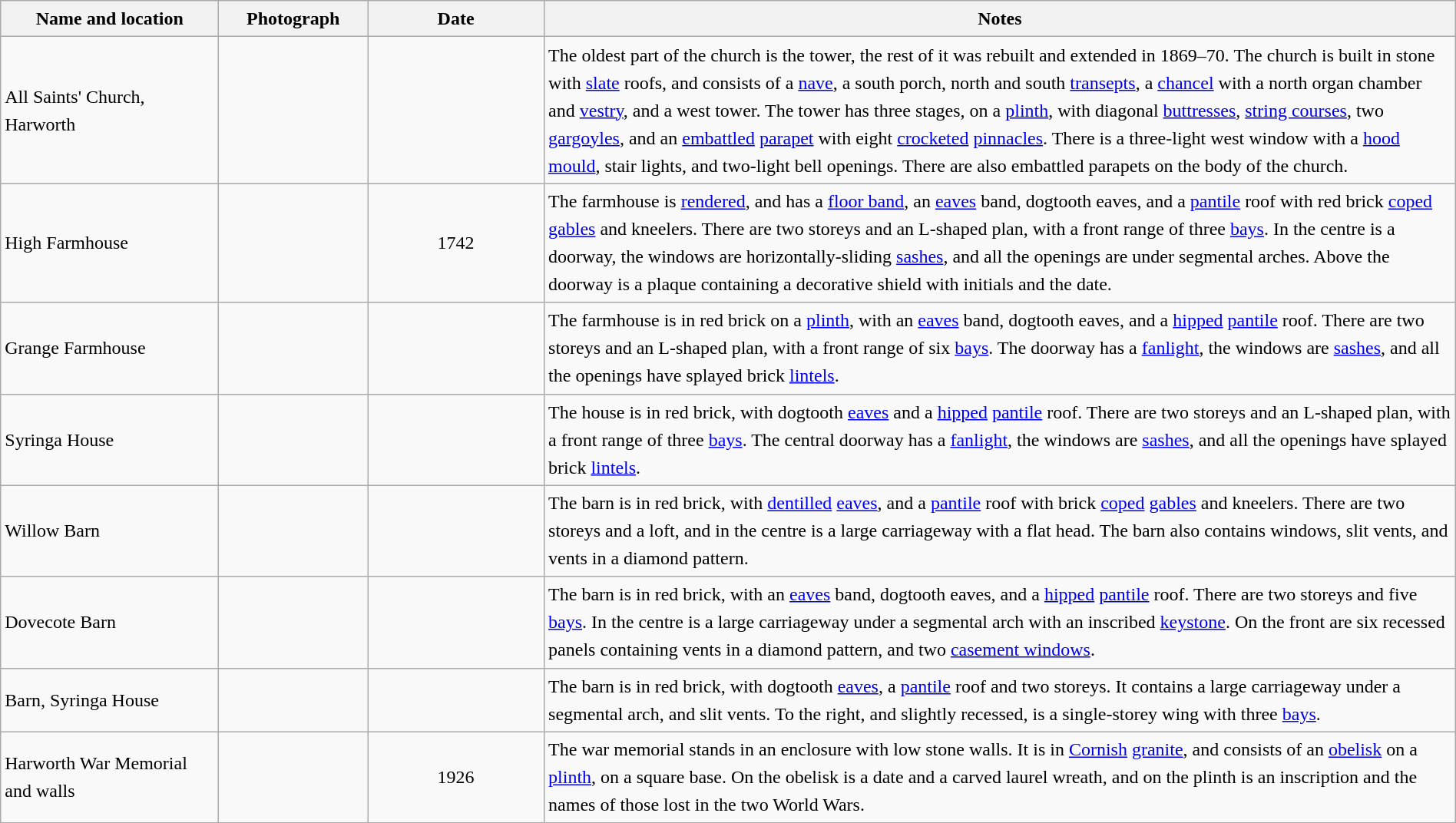<table class="wikitable sortable plainrowheaders" style="width:100%; border:0px; text-align:left; line-height:150%">
<tr>
<th scope="col"  style="width:150px">Name and location</th>
<th scope="col"  style="width:100px" class="unsortable">Photograph</th>
<th scope="col"  style="width:120px">Date</th>
<th scope="col"  style="width:650px" class="unsortable">Notes</th>
</tr>
<tr>
<td>All Saints' Church, Harworth<br><small></small></td>
<td></td>
<td align="center"></td>
<td>The oldest part of the church is the tower, the rest of it was rebuilt and extended in 1869–70.  The church is built in stone with <a href='#'>slate</a> roofs, and consists of a <a href='#'>nave</a>, a south porch, north and south <a href='#'>transepts</a>, a <a href='#'>chancel</a> with a north organ chamber and <a href='#'>vestry</a>, and a west tower.  The tower has three stages, on a <a href='#'>plinth</a>, with diagonal <a href='#'>buttresses</a>, <a href='#'>string courses</a>, two <a href='#'>gargoyles</a>, and an <a href='#'>embattled</a> <a href='#'>parapet</a> with eight <a href='#'>crocketed</a> <a href='#'>pinnacles</a>.  There is a three-light west window with a <a href='#'>hood mould</a>, stair lights, and two-light bell openings.  There are also embattled parapets on the body of the church.</td>
</tr>
<tr>
<td>High Farmhouse<br><small></small></td>
<td></td>
<td align="center">1742</td>
<td>The farmhouse is <a href='#'>rendered</a>, and has a <a href='#'>floor band</a>, an <a href='#'>eaves</a> band, dogtooth eaves, and a <a href='#'>pantile</a> roof with red brick <a href='#'>coped</a> <a href='#'>gables</a> and kneelers.  There are two storeys and an L-shaped plan, with a front range of three <a href='#'>bays</a>.  In the centre is a doorway, the windows are horizontally-sliding <a href='#'>sashes</a>, and all the openings are under segmental arches.  Above the doorway is a plaque containing a decorative shield with initials and the date.</td>
</tr>
<tr>
<td>Grange Farmhouse<br><small></small></td>
<td></td>
<td align="center"></td>
<td>The farmhouse is in red brick on a <a href='#'>plinth</a>, with an <a href='#'>eaves</a> band, dogtooth eaves, and a <a href='#'>hipped</a> <a href='#'>pantile</a> roof.  There are two storeys and an L-shaped plan, with a front range of six <a href='#'>bays</a>.  The doorway has a <a href='#'>fanlight</a>, the windows are <a href='#'>sashes</a>, and all the openings have splayed brick <a href='#'>lintels</a>.</td>
</tr>
<tr>
<td>Syringa House<br><small></small></td>
<td></td>
<td align="center"></td>
<td>The house is in red brick, with dogtooth <a href='#'>eaves</a> and a <a href='#'>hipped</a> <a href='#'>pantile</a> roof.  There are two storeys and an L-shaped plan, with a front range of three <a href='#'>bays</a>.  The central doorway has a <a href='#'>fanlight</a>, the windows are <a href='#'>sashes</a>, and all the openings have splayed brick <a href='#'>lintels</a>.</td>
</tr>
<tr>
<td>Willow Barn<br><small></small></td>
<td></td>
<td align="center"></td>
<td>The barn is in red brick, with <a href='#'>dentilled</a> <a href='#'>eaves</a>, and a <a href='#'>pantile</a> roof with brick <a href='#'>coped</a> <a href='#'>gables</a> and kneelers.  There are two storeys and a loft, and in the centre is a large carriageway with a flat head.  The barn also contains windows, slit vents, and vents in a diamond pattern.</td>
</tr>
<tr>
<td>Dovecote Barn<br><small></small></td>
<td></td>
<td align="center"></td>
<td>The barn is in red brick, with an <a href='#'>eaves</a> band, dogtooth eaves, and a <a href='#'>hipped</a> <a href='#'>pantile</a> roof.  There are two storeys and five <a href='#'>bays</a>.  In the centre is a large carriageway under a segmental arch with an inscribed <a href='#'>keystone</a>.  On the front are six recessed panels containing vents in a diamond pattern, and two <a href='#'>casement windows</a>.</td>
</tr>
<tr>
<td>Barn, Syringa House<br><small></small></td>
<td></td>
<td align="center"></td>
<td>The barn is in red brick, with dogtooth <a href='#'>eaves</a>, a <a href='#'>pantile</a> roof and two storeys.  It contains a large carriageway under a segmental arch, and slit vents. To the right, and slightly recessed, is a single-storey wing with three <a href='#'>bays</a>.</td>
</tr>
<tr>
<td>Harworth War Memorial and walls<br><small></small></td>
<td></td>
<td align="center">1926</td>
<td>The war memorial stands in an enclosure with low stone walls.  It is in <a href='#'>Cornish</a> <a href='#'>granite</a>, and consists of an <a href='#'>obelisk</a> on a <a href='#'>plinth</a>, on a square base.  On the obelisk is a date and a carved laurel wreath, and on the plinth is an inscription and the names of those lost in the two World Wars.</td>
</tr>
<tr>
</tr>
</table>
